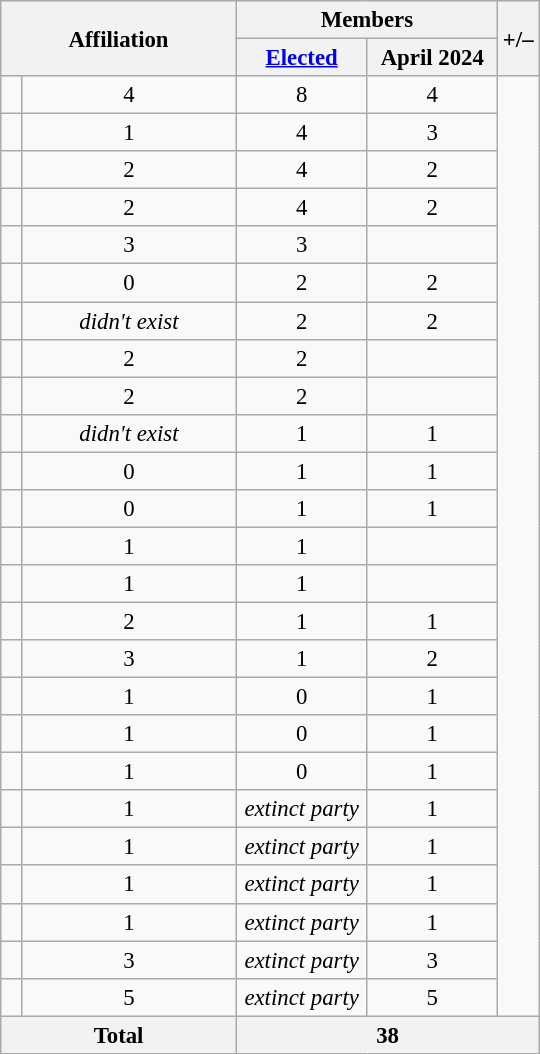<table class="wikitable" border="1" style="font-size: 95%; text-align: center;">
<tr>
<th colspan="2" rowspan="2" class=unsortable style="text-align: center; vertical-align: middle; width: 150px;">Affiliation</th>
<th colspan="2" style="vertical-align: top;">Members</th>
<th rowspan="2">+/–</th>
</tr>
<tr>
<th data-sort-type=number style="width: 80px;"><a href='#'>Elected</a></th>
<th style="width: 80px;">April 2024</th>
</tr>
<tr>
<td></td>
<td>4</td>
<td>8</td>
<td>4</td>
</tr>
<tr>
<td></td>
<td>1</td>
<td>4</td>
<td>3</td>
</tr>
<tr>
<td></td>
<td>2</td>
<td>4</td>
<td>2</td>
</tr>
<tr>
<td></td>
<td>2</td>
<td>4</td>
<td>2</td>
</tr>
<tr>
<td></td>
<td>3</td>
<td>3</td>
<td></td>
</tr>
<tr>
<td></td>
<td>0</td>
<td>2</td>
<td>2</td>
</tr>
<tr>
<td></td>
<td><em>didn't exist</em></td>
<td>2</td>
<td>2</td>
</tr>
<tr>
<td></td>
<td>2</td>
<td>2</td>
<td></td>
</tr>
<tr>
<td></td>
<td>2</td>
<td>2</td>
<td></td>
</tr>
<tr>
<td></td>
<td><em>didn't exist</em></td>
<td>1</td>
<td>1</td>
</tr>
<tr>
<td></td>
<td>0</td>
<td>1</td>
<td>1</td>
</tr>
<tr>
<td></td>
<td>0</td>
<td>1</td>
<td>1</td>
</tr>
<tr>
<td></td>
<td>1</td>
<td>1</td>
<td></td>
</tr>
<tr>
<td></td>
<td>1</td>
<td>1</td>
<td></td>
</tr>
<tr>
<td></td>
<td>2</td>
<td>1</td>
<td>1</td>
</tr>
<tr>
<td></td>
<td>3</td>
<td>1</td>
<td>2</td>
</tr>
<tr>
<td></td>
<td>1</td>
<td>0</td>
<td>1</td>
</tr>
<tr>
<td></td>
<td>1</td>
<td>0</td>
<td>1</td>
</tr>
<tr>
<td></td>
<td>1</td>
<td>0</td>
<td>1</td>
</tr>
<tr>
<td></td>
<td>1</td>
<td><em>extinct party</em></td>
<td>1</td>
</tr>
<tr>
<td></td>
<td>1</td>
<td><em>extinct party</em></td>
<td>1</td>
</tr>
<tr>
<td></td>
<td>1</td>
<td><em>extinct party</em></td>
<td>1</td>
</tr>
<tr>
<td></td>
<td>1</td>
<td><em>extinct party</em></td>
<td>1</td>
</tr>
<tr>
<td></td>
<td>3</td>
<td><em>extinct party</em></td>
<td>3</td>
</tr>
<tr>
<td></td>
<td>5</td>
<td><em>extinct party</em></td>
<td>5</td>
</tr>
<tr>
<th colspan="2">Total</th>
<th colspan="3">38</th>
</tr>
</table>
